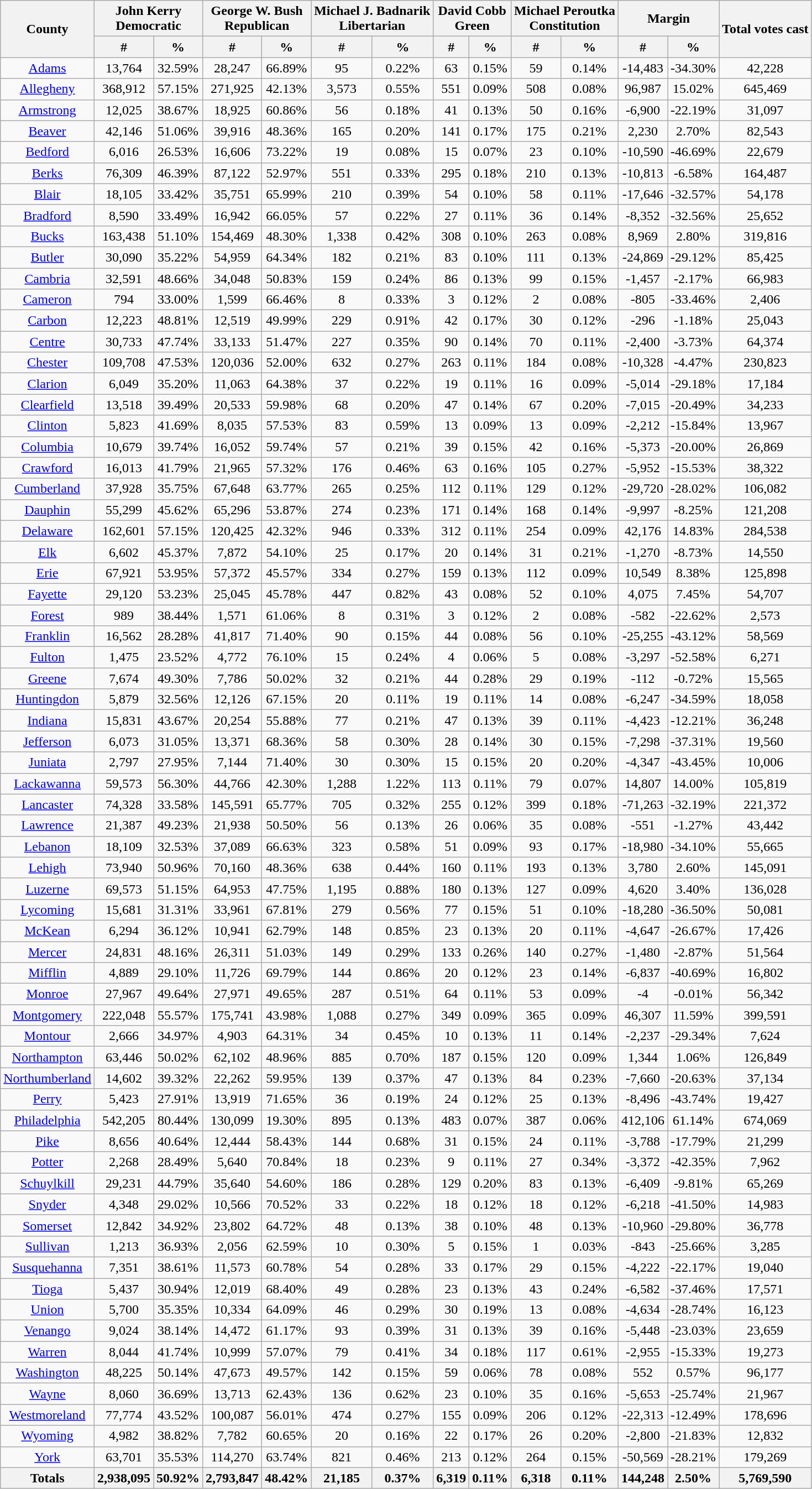<table class="wikitable sortable">
<tr>
<th rowspan="2">County</th>
<th colspan="2">John Kerry<br>Democratic</th>
<th colspan="2">George W. Bush<br>Republican</th>
<th colspan="2">Michael J. Badnarik<br>Libertarian</th>
<th colspan="2">David Cobb<br>Green</th>
<th colspan="2">Michael Peroutka<br>Constitution</th>
<th colspan="2">Margin</th>
<th rowspan="2">Total votes cast</th>
</tr>
<tr>
<th style="text-align:center;" data-sort-type="number">#</th>
<th style="text-align:center;" data-sort-type="number">%</th>
<th style="text-align:center;" data-sort-type="number">#</th>
<th style="text-align:center;" data-sort-type="number">%</th>
<th style="text-align:center;" data-sort-type="number">#</th>
<th style="text-align:center;" data-sort-type="number">%</th>
<th style="text-align:center;" data-sort-type="number">#</th>
<th style="text-align:center;" data-sort-type="number">%</th>
<th style="text-align:center;" data-sort-type="number">#</th>
<th style="text-align:center;" data-sort-type="number">%</th>
<th style="text-align:center;" data-sort-type="number">#</th>
<th style="text-align:center;" data-sort-type="number">%</th>
</tr>
<tr style="text-align:center;">
<td><a href='#'>Adams</a></td>
<td>13,764</td>
<td>32.59%</td>
<td>28,247</td>
<td>66.89%</td>
<td>95</td>
<td>0.22%</td>
<td>63</td>
<td>0.15%</td>
<td>59</td>
<td>0.14%</td>
<td>-14,483</td>
<td>-34.30%</td>
<td>42,228</td>
</tr>
<tr style="text-align:center;">
<td><a href='#'>Allegheny</a></td>
<td>368,912</td>
<td>57.15%</td>
<td>271,925</td>
<td>42.13%</td>
<td>3,573</td>
<td>0.55%</td>
<td>551</td>
<td>0.09%</td>
<td>508</td>
<td>0.08%</td>
<td>96,987</td>
<td>15.02%</td>
<td>645,469</td>
</tr>
<tr style="text-align:center;">
<td><a href='#'>Armstrong</a></td>
<td>12,025</td>
<td>38.67%</td>
<td>18,925</td>
<td>60.86%</td>
<td>56</td>
<td>0.18%</td>
<td>41</td>
<td>0.13%</td>
<td>50</td>
<td>0.16%</td>
<td>-6,900</td>
<td>-22.19%</td>
<td>31,097</td>
</tr>
<tr style="text-align:center;">
<td><a href='#'>Beaver</a></td>
<td>42,146</td>
<td>51.06%</td>
<td>39,916</td>
<td>48.36%</td>
<td>165</td>
<td>0.20%</td>
<td>141</td>
<td>0.17%</td>
<td>175</td>
<td>0.21%</td>
<td>2,230</td>
<td>2.70%</td>
<td>82,543</td>
</tr>
<tr style="text-align:center;">
<td><a href='#'>Bedford</a></td>
<td>6,016</td>
<td>26.53%</td>
<td>16,606</td>
<td>73.22%</td>
<td>19</td>
<td>0.08%</td>
<td>15</td>
<td>0.07%</td>
<td>23</td>
<td>0.10%</td>
<td>-10,590</td>
<td>-46.69%</td>
<td>22,679</td>
</tr>
<tr style="text-align:center;">
<td><a href='#'>Berks</a></td>
<td>76,309</td>
<td>46.39%</td>
<td>87,122</td>
<td>52.97%</td>
<td>551</td>
<td>0.33%</td>
<td>295</td>
<td>0.18%</td>
<td>210</td>
<td>0.13%</td>
<td>-10,813</td>
<td>-6.58%</td>
<td>164,487</td>
</tr>
<tr style="text-align:center;">
<td><a href='#'>Blair</a></td>
<td>18,105</td>
<td>33.42%</td>
<td>35,751</td>
<td>65.99%</td>
<td>210</td>
<td>0.39%</td>
<td>54</td>
<td>0.10%</td>
<td>58</td>
<td>0.11%</td>
<td>-17,646</td>
<td>-32.57%</td>
<td>54,178</td>
</tr>
<tr style="text-align:center;">
<td><a href='#'>Bradford</a></td>
<td>8,590</td>
<td>33.49%</td>
<td>16,942</td>
<td>66.05%</td>
<td>57</td>
<td>0.22%</td>
<td>27</td>
<td>0.11%</td>
<td>36</td>
<td>0.14%</td>
<td>-8,352</td>
<td>-32.56%</td>
<td>25,652</td>
</tr>
<tr style="text-align:center;">
<td><a href='#'>Bucks</a></td>
<td>163,438</td>
<td>51.10%</td>
<td>154,469</td>
<td>48.30%</td>
<td>1,338</td>
<td>0.42%</td>
<td>308</td>
<td>0.10%</td>
<td>263</td>
<td>0.08%</td>
<td>8,969</td>
<td>2.80%</td>
<td>319,816</td>
</tr>
<tr style="text-align:center;">
<td><a href='#'>Butler</a></td>
<td>30,090</td>
<td>35.22%</td>
<td>54,959</td>
<td>64.34%</td>
<td>182</td>
<td>0.21%</td>
<td>83</td>
<td>0.10%</td>
<td>111</td>
<td>0.13%</td>
<td>-24,869</td>
<td>-29.12%</td>
<td>85,425</td>
</tr>
<tr style="text-align:center;">
<td><a href='#'>Cambria</a></td>
<td>32,591</td>
<td>48.66%</td>
<td>34,048</td>
<td>50.83%</td>
<td>159</td>
<td>0.24%</td>
<td>86</td>
<td>0.13%</td>
<td>99</td>
<td>0.15%</td>
<td>-1,457</td>
<td>-2.17%</td>
<td>66,983</td>
</tr>
<tr style="text-align:center;">
<td><a href='#'>Cameron</a></td>
<td>794</td>
<td>33.00%</td>
<td>1,599</td>
<td>66.46%</td>
<td>8</td>
<td>0.33%</td>
<td>3</td>
<td>0.12%</td>
<td>2</td>
<td>0.08%</td>
<td>-805</td>
<td>-33.46%</td>
<td>2,406</td>
</tr>
<tr style="text-align:center;">
<td><a href='#'>Carbon</a></td>
<td>12,223</td>
<td>48.81%</td>
<td>12,519</td>
<td>49.99%</td>
<td>229</td>
<td>0.91%</td>
<td>42</td>
<td>0.17%</td>
<td>30</td>
<td>0.12%</td>
<td>-296</td>
<td>-1.18%</td>
<td>25,043</td>
</tr>
<tr style="text-align:center;">
<td><a href='#'>Centre</a></td>
<td>30,733</td>
<td>47.74%</td>
<td>33,133</td>
<td>51.47%</td>
<td>227</td>
<td>0.35%</td>
<td>90</td>
<td>0.14%</td>
<td>70</td>
<td>0.11%</td>
<td>-2,400</td>
<td>-3.73%</td>
<td>64,374</td>
</tr>
<tr style="text-align:center;">
<td><a href='#'>Chester</a></td>
<td>109,708</td>
<td>47.53%</td>
<td>120,036</td>
<td>52.00%</td>
<td>632</td>
<td>0.27%</td>
<td>263</td>
<td>0.11%</td>
<td>184</td>
<td>0.08%</td>
<td>-10,328</td>
<td>-4.47%</td>
<td>230,823</td>
</tr>
<tr style="text-align:center;">
<td><a href='#'>Clarion</a></td>
<td>6,049</td>
<td>35.20%</td>
<td>11,063</td>
<td>64.38%</td>
<td>37</td>
<td>0.22%</td>
<td>19</td>
<td>0.11%</td>
<td>16</td>
<td>0.09%</td>
<td>-5,014</td>
<td>-29.18%</td>
<td>17,184</td>
</tr>
<tr style="text-align:center;">
<td><a href='#'>Clearfield</a></td>
<td>13,518</td>
<td>39.49%</td>
<td>20,533</td>
<td>59.98%</td>
<td>68</td>
<td>0.20%</td>
<td>47</td>
<td>0.14%</td>
<td>67</td>
<td>0.20%</td>
<td>-7,015</td>
<td>-20.49%</td>
<td>34,233</td>
</tr>
<tr style="text-align:center;">
<td><a href='#'>Clinton</a></td>
<td>5,823</td>
<td>41.69%</td>
<td>8,035</td>
<td>57.53%</td>
<td>83</td>
<td>0.59%</td>
<td>13</td>
<td>0.09%</td>
<td>13</td>
<td>0.09%</td>
<td>-2,212</td>
<td>-15.84%</td>
<td>13,967</td>
</tr>
<tr style="text-align:center;">
<td><a href='#'>Columbia</a></td>
<td>10,679</td>
<td>39.74%</td>
<td>16,052</td>
<td>59.74%</td>
<td>57</td>
<td>0.21%</td>
<td>39</td>
<td>0.15%</td>
<td>42</td>
<td>0.16%</td>
<td>-5,373</td>
<td>-20.00%</td>
<td>26,869</td>
</tr>
<tr style="text-align:center;">
<td><a href='#'>Crawford</a></td>
<td>16,013</td>
<td>41.79%</td>
<td>21,965</td>
<td>57.32%</td>
<td>176</td>
<td>0.46%</td>
<td>63</td>
<td>0.16%</td>
<td>105</td>
<td>0.27%</td>
<td>-5,952</td>
<td>-15.53%</td>
<td>38,322</td>
</tr>
<tr style="text-align:center;">
<td><a href='#'>Cumberland</a></td>
<td>37,928</td>
<td>35.75%</td>
<td>67,648</td>
<td>63.77%</td>
<td>265</td>
<td>0.25%</td>
<td>112</td>
<td>0.11%</td>
<td>129</td>
<td>0.12%</td>
<td>-29,720</td>
<td>-28.02%</td>
<td>106,082</td>
</tr>
<tr style="text-align:center;">
<td><a href='#'>Dauphin</a></td>
<td>55,299</td>
<td>45.62%</td>
<td>65,296</td>
<td>53.87%</td>
<td>274</td>
<td>0.23%</td>
<td>171</td>
<td>0.14%</td>
<td>168</td>
<td>0.14%</td>
<td>-9,997</td>
<td>-8.25%</td>
<td>121,208</td>
</tr>
<tr style="text-align:center;">
<td><a href='#'>Delaware</a></td>
<td>162,601</td>
<td>57.15%</td>
<td>120,425</td>
<td>42.32%</td>
<td>946</td>
<td>0.33%</td>
<td>312</td>
<td>0.11%</td>
<td>254</td>
<td>0.09%</td>
<td>42,176</td>
<td>14.83%</td>
<td>284,538</td>
</tr>
<tr style="text-align:center;">
<td><a href='#'>Elk</a></td>
<td>6,602</td>
<td>45.37%</td>
<td>7,872</td>
<td>54.10%</td>
<td>25</td>
<td>0.17%</td>
<td>20</td>
<td>0.14%</td>
<td>31</td>
<td>0.21%</td>
<td>-1,270</td>
<td>-8.73%</td>
<td>14,550</td>
</tr>
<tr style="text-align:center;">
<td><a href='#'>Erie</a></td>
<td>67,921</td>
<td>53.95%</td>
<td>57,372</td>
<td>45.57%</td>
<td>334</td>
<td>0.27%</td>
<td>159</td>
<td>0.13%</td>
<td>112</td>
<td>0.09%</td>
<td>10,549</td>
<td>8.38%</td>
<td>125,898</td>
</tr>
<tr style="text-align:center;">
<td><a href='#'>Fayette</a></td>
<td>29,120</td>
<td>53.23%</td>
<td>25,045</td>
<td>45.78%</td>
<td>447</td>
<td>0.82%</td>
<td>43</td>
<td>0.08%</td>
<td>52</td>
<td>0.10%</td>
<td>4,075</td>
<td>7.45%</td>
<td>54,707</td>
</tr>
<tr style="text-align:center;">
<td><a href='#'>Forest</a></td>
<td>989</td>
<td>38.44%</td>
<td>1,571</td>
<td>61.06%</td>
<td>8</td>
<td>0.31%</td>
<td>3</td>
<td>0.12%</td>
<td>2</td>
<td>0.08%</td>
<td>-582</td>
<td>-22.62%</td>
<td>2,573</td>
</tr>
<tr style="text-align:center;">
<td><a href='#'>Franklin</a></td>
<td>16,562</td>
<td>28.28%</td>
<td>41,817</td>
<td>71.40%</td>
<td>90</td>
<td>0.15%</td>
<td>44</td>
<td>0.08%</td>
<td>56</td>
<td>0.10%</td>
<td>-25,255</td>
<td>-43.12%</td>
<td>58,569</td>
</tr>
<tr style="text-align:center;">
<td><a href='#'>Fulton</a></td>
<td>1,475</td>
<td>23.52%</td>
<td>4,772</td>
<td>76.10%</td>
<td>15</td>
<td>0.24%</td>
<td>4</td>
<td>0.06%</td>
<td>5</td>
<td>0.08%</td>
<td>-3,297</td>
<td>-52.58%</td>
<td>6,271</td>
</tr>
<tr style="text-align:center;">
<td><a href='#'>Greene</a></td>
<td>7,674</td>
<td>49.30%</td>
<td>7,786</td>
<td>50.02%</td>
<td>32</td>
<td>0.21%</td>
<td>44</td>
<td>0.28%</td>
<td>29</td>
<td>0.19%</td>
<td>-112</td>
<td>-0.72%</td>
<td>15,565</td>
</tr>
<tr style="text-align:center;">
<td><a href='#'>Huntingdon</a></td>
<td>5,879</td>
<td>32.56%</td>
<td>12,126</td>
<td>67.15%</td>
<td>20</td>
<td>0.11%</td>
<td>19</td>
<td>0.11%</td>
<td>14</td>
<td>0.08%</td>
<td>-6,247</td>
<td>-34.59%</td>
<td>18,058</td>
</tr>
<tr style="text-align:center;">
<td><a href='#'>Indiana</a></td>
<td>15,831</td>
<td>43.67%</td>
<td>20,254</td>
<td>55.88%</td>
<td>77</td>
<td>0.21%</td>
<td>47</td>
<td>0.13%</td>
<td>39</td>
<td>0.11%</td>
<td>-4,423</td>
<td>-12.21%</td>
<td>36,248</td>
</tr>
<tr style="text-align:center;">
<td><a href='#'>Jefferson</a></td>
<td>6,073</td>
<td>31.05%</td>
<td>13,371</td>
<td>68.36%</td>
<td>58</td>
<td>0.30%</td>
<td>28</td>
<td>0.14%</td>
<td>30</td>
<td>0.15%</td>
<td>-7,298</td>
<td>-37.31%</td>
<td>19,560</td>
</tr>
<tr style="text-align:center;">
<td><a href='#'>Juniata</a></td>
<td>2,797</td>
<td>27.95%</td>
<td>7,144</td>
<td>71.40%</td>
<td>30</td>
<td>0.30%</td>
<td>15</td>
<td>0.15%</td>
<td>20</td>
<td>0.20%</td>
<td>-4,347</td>
<td>-43.45%</td>
<td>10,006</td>
</tr>
<tr style="text-align:center;">
<td><a href='#'>Lackawanna</a></td>
<td>59,573</td>
<td>56.30%</td>
<td>44,766</td>
<td>42.30%</td>
<td>1,288</td>
<td>1.22%</td>
<td>113</td>
<td>0.11%</td>
<td>79</td>
<td>0.07%</td>
<td>14,807</td>
<td>14.00%</td>
<td>105,819</td>
</tr>
<tr style="text-align:center;">
<td><a href='#'>Lancaster</a></td>
<td>74,328</td>
<td>33.58%</td>
<td>145,591</td>
<td>65.77%</td>
<td>705</td>
<td>0.32%</td>
<td>255</td>
<td>0.12%</td>
<td>399</td>
<td>0.18%</td>
<td>-71,263</td>
<td>-32.19%</td>
<td>221,372</td>
</tr>
<tr style="text-align:center;">
<td><a href='#'>Lawrence</a></td>
<td>21,387</td>
<td>49.23%</td>
<td>21,938</td>
<td>50.50%</td>
<td>56</td>
<td>0.13%</td>
<td>26</td>
<td>0.06%</td>
<td>35</td>
<td>0.08%</td>
<td>-551</td>
<td>-1.27%</td>
<td>43,442</td>
</tr>
<tr style="text-align:center;">
<td><a href='#'>Lebanon</a></td>
<td>18,109</td>
<td>32.53%</td>
<td>37,089</td>
<td>66.63%</td>
<td>323</td>
<td>0.58%</td>
<td>51</td>
<td>0.09%</td>
<td>93</td>
<td>0.17%</td>
<td>-18,980</td>
<td>-34.10%</td>
<td>55,665</td>
</tr>
<tr style="text-align:center;">
<td><a href='#'>Lehigh</a></td>
<td>73,940</td>
<td>50.96%</td>
<td>70,160</td>
<td>48.36%</td>
<td>638</td>
<td>0.44%</td>
<td>160</td>
<td>0.11%</td>
<td>193</td>
<td>0.13%</td>
<td>3,780</td>
<td>2.60%</td>
<td>145,091</td>
</tr>
<tr style="text-align:center;">
<td><a href='#'>Luzerne</a></td>
<td>69,573</td>
<td>51.15%</td>
<td>64,953</td>
<td>47.75%</td>
<td>1,195</td>
<td>0.88%</td>
<td>180</td>
<td>0.13%</td>
<td>127</td>
<td>0.09%</td>
<td>4,620</td>
<td>3.40%</td>
<td>136,028</td>
</tr>
<tr style="text-align:center;">
<td><a href='#'>Lycoming</a></td>
<td>15,681</td>
<td>31.31%</td>
<td>33,961</td>
<td>67.81%</td>
<td>279</td>
<td>0.56%</td>
<td>77</td>
<td>0.15%</td>
<td>51</td>
<td>0.10%</td>
<td>-18,280</td>
<td>-36.50%</td>
<td>50,081</td>
</tr>
<tr style="text-align:center;">
<td><a href='#'>McKean</a></td>
<td>6,294</td>
<td>36.12%</td>
<td>10,941</td>
<td>62.79%</td>
<td>148</td>
<td>0.85%</td>
<td>23</td>
<td>0.13%</td>
<td>20</td>
<td>0.11%</td>
<td>-4,647</td>
<td>-26.67%</td>
<td>17,426</td>
</tr>
<tr style="text-align:center;">
<td><a href='#'>Mercer</a></td>
<td>24,831</td>
<td>48.16%</td>
<td>26,311</td>
<td>51.03%</td>
<td>149</td>
<td>0.29%</td>
<td>133</td>
<td>0.26%</td>
<td>140</td>
<td>0.27%</td>
<td>-1,480</td>
<td>-2.87%</td>
<td>51,564</td>
</tr>
<tr style="text-align:center;">
<td><a href='#'>Mifflin</a></td>
<td>4,889</td>
<td>29.10%</td>
<td>11,726</td>
<td>69.79%</td>
<td>144</td>
<td>0.86%</td>
<td>20</td>
<td>0.12%</td>
<td>23</td>
<td>0.14%</td>
<td>-6,837</td>
<td>-40.69%</td>
<td>16,802</td>
</tr>
<tr style="text-align:center;">
<td><a href='#'>Monroe</a></td>
<td>27,967</td>
<td>49.64%</td>
<td>27,971</td>
<td>49.65%</td>
<td>287</td>
<td>0.51%</td>
<td>64</td>
<td>0.11%</td>
<td>53</td>
<td>0.09%</td>
<td>-4</td>
<td>-0.01%</td>
<td>56,342</td>
</tr>
<tr style="text-align:center;">
<td><a href='#'>Montgomery</a></td>
<td>222,048</td>
<td>55.57%</td>
<td>175,741</td>
<td>43.98%</td>
<td>1,088</td>
<td>0.27%</td>
<td>349</td>
<td>0.09%</td>
<td>365</td>
<td>0.09%</td>
<td>46,307</td>
<td>11.59%</td>
<td>399,591</td>
</tr>
<tr style="text-align:center;">
<td><a href='#'>Montour</a></td>
<td>2,666</td>
<td>34.97%</td>
<td>4,903</td>
<td>64.31%</td>
<td>34</td>
<td>0.45%</td>
<td>10</td>
<td>0.13%</td>
<td>11</td>
<td>0.14%</td>
<td>-2,237</td>
<td>-29.34%</td>
<td>7,624</td>
</tr>
<tr style="text-align:center;">
<td><a href='#'>Northampton</a></td>
<td>63,446</td>
<td>50.02%</td>
<td>62,102</td>
<td>48.96%</td>
<td>885</td>
<td>0.70%</td>
<td>187</td>
<td>0.15%</td>
<td>120</td>
<td>0.09%</td>
<td>1,344</td>
<td>1.06%</td>
<td>126,849</td>
</tr>
<tr style="text-align:center;">
<td><a href='#'>Northumberland</a></td>
<td>14,602</td>
<td>39.32%</td>
<td>22,262</td>
<td>59.95%</td>
<td>139</td>
<td>0.37%</td>
<td>47</td>
<td>0.13%</td>
<td>84</td>
<td>0.23%</td>
<td>-7,660</td>
<td>-20.63%</td>
<td>37,134</td>
</tr>
<tr style="text-align:center;">
<td><a href='#'>Perry</a></td>
<td>5,423</td>
<td>27.91%</td>
<td>13,919</td>
<td>71.65%</td>
<td>36</td>
<td>0.19%</td>
<td>24</td>
<td>0.12%</td>
<td>25</td>
<td>0.13%</td>
<td>-8,496</td>
<td>-43.74%</td>
<td>19,427</td>
</tr>
<tr style="text-align:center;">
<td><a href='#'>Philadelphia</a></td>
<td>542,205</td>
<td>80.44%</td>
<td>130,099</td>
<td>19.30%</td>
<td>895</td>
<td>0.13%</td>
<td>483</td>
<td>0.07%</td>
<td>387</td>
<td>0.06%</td>
<td>412,106</td>
<td>61.14%</td>
<td>674,069</td>
</tr>
<tr style="text-align:center;">
<td><a href='#'>Pike</a></td>
<td>8,656</td>
<td>40.64%</td>
<td>12,444</td>
<td>58.43%</td>
<td>144</td>
<td>0.68%</td>
<td>31</td>
<td>0.15%</td>
<td>24</td>
<td>0.11%</td>
<td>-3,788</td>
<td>-17.79%</td>
<td>21,299</td>
</tr>
<tr style="text-align:center;">
<td><a href='#'>Potter</a></td>
<td>2,268</td>
<td>28.49%</td>
<td>5,640</td>
<td>70.84%</td>
<td>18</td>
<td>0.23%</td>
<td>9</td>
<td>0.11%</td>
<td>27</td>
<td>0.34%</td>
<td>-3,372</td>
<td>-42.35%</td>
<td>7,962</td>
</tr>
<tr style="text-align:center;">
<td><a href='#'>Schuylkill</a></td>
<td>29,231</td>
<td>44.79%</td>
<td>35,640</td>
<td>54.60%</td>
<td>186</td>
<td>0.28%</td>
<td>129</td>
<td>0.20%</td>
<td>83</td>
<td>0.13%</td>
<td>-6,409</td>
<td>-9.81%</td>
<td>65,269</td>
</tr>
<tr style="text-align:center;">
<td><a href='#'>Snyder</a></td>
<td>4,348</td>
<td>29.02%</td>
<td>10,566</td>
<td>70.52%</td>
<td>33</td>
<td>0.22%</td>
<td>18</td>
<td>0.12%</td>
<td>18</td>
<td>0.12%</td>
<td>-6,218</td>
<td>-41.50%</td>
<td>14,983</td>
</tr>
<tr style="text-align:center;">
<td><a href='#'>Somerset</a></td>
<td>12,842</td>
<td>34.92%</td>
<td>23,802</td>
<td>64.72%</td>
<td>48</td>
<td>0.13%</td>
<td>38</td>
<td>0.10%</td>
<td>48</td>
<td>0.13%</td>
<td>-10,960</td>
<td>-29.80%</td>
<td>36,778</td>
</tr>
<tr style="text-align:center;">
<td><a href='#'>Sullivan</a></td>
<td>1,213</td>
<td>36.93%</td>
<td>2,056</td>
<td>62.59%</td>
<td>10</td>
<td>0.30%</td>
<td>5</td>
<td>0.15%</td>
<td>1</td>
<td>0.03%</td>
<td>-843</td>
<td>-25.66%</td>
<td>3,285</td>
</tr>
<tr style="text-align:center;">
<td><a href='#'>Susquehanna</a></td>
<td>7,351</td>
<td>38.61%</td>
<td>11,573</td>
<td>60.78%</td>
<td>54</td>
<td>0.28%</td>
<td>33</td>
<td>0.17%</td>
<td>29</td>
<td>0.15%</td>
<td>-4,222</td>
<td>-22.17%</td>
<td>19,040</td>
</tr>
<tr style="text-align:center;">
<td><a href='#'>Tioga</a></td>
<td>5,437</td>
<td>30.94%</td>
<td>12,019</td>
<td>68.40%</td>
<td>49</td>
<td>0.28%</td>
<td>23</td>
<td>0.13%</td>
<td>43</td>
<td>0.24%</td>
<td>-6,582</td>
<td>-37.46%</td>
<td>17,571</td>
</tr>
<tr style="text-align:center;">
<td><a href='#'>Union</a></td>
<td>5,700</td>
<td>35.35%</td>
<td>10,334</td>
<td>64.09%</td>
<td>46</td>
<td>0.29%</td>
<td>30</td>
<td>0.19%</td>
<td>13</td>
<td>0.08%</td>
<td>-4,634</td>
<td>-28.74%</td>
<td>16,123</td>
</tr>
<tr style="text-align:center;">
<td><a href='#'>Venango</a></td>
<td>9,024</td>
<td>38.14%</td>
<td>14,472</td>
<td>61.17%</td>
<td>93</td>
<td>0.39%</td>
<td>31</td>
<td>0.13%</td>
<td>39</td>
<td>0.16%</td>
<td>-5,448</td>
<td>-23.03%</td>
<td>23,659</td>
</tr>
<tr style="text-align:center;">
<td><a href='#'>Warren</a></td>
<td>8,044</td>
<td>41.74%</td>
<td>10,999</td>
<td>57.07%</td>
<td>79</td>
<td>0.41%</td>
<td>34</td>
<td>0.18%</td>
<td>117</td>
<td>0.61%</td>
<td>-2,955</td>
<td>-15.33%</td>
<td>19,273</td>
</tr>
<tr style="text-align:center;">
<td><a href='#'>Washington</a></td>
<td>48,225</td>
<td>50.14%</td>
<td>47,673</td>
<td>49.57%</td>
<td>142</td>
<td>0.15%</td>
<td>59</td>
<td>0.06%</td>
<td>78</td>
<td>0.08%</td>
<td>552</td>
<td>0.57%</td>
<td>96,177</td>
</tr>
<tr style="text-align:center;">
<td><a href='#'>Wayne</a></td>
<td>8,060</td>
<td>36.69%</td>
<td>13,713</td>
<td>62.43%</td>
<td>136</td>
<td>0.62%</td>
<td>23</td>
<td>0.10%</td>
<td>35</td>
<td>0.16%</td>
<td>-5,653</td>
<td>-25.74%</td>
<td>21,967</td>
</tr>
<tr style="text-align:center;">
<td><a href='#'>Westmoreland</a></td>
<td>77,774</td>
<td>43.52%</td>
<td>100,087</td>
<td>56.01%</td>
<td>474</td>
<td>0.27%</td>
<td>155</td>
<td>0.09%</td>
<td>206</td>
<td>0.12%</td>
<td>-22,313</td>
<td>-12.49%</td>
<td>178,696</td>
</tr>
<tr style="text-align:center;">
<td><a href='#'>Wyoming</a></td>
<td>4,982</td>
<td>38.82%</td>
<td>7,782</td>
<td>60.65%</td>
<td>20</td>
<td>0.16%</td>
<td>22</td>
<td>0.17%</td>
<td>26</td>
<td>0.20%</td>
<td>-2,800</td>
<td>-21.83%</td>
<td>12,832</td>
</tr>
<tr style="text-align:center;">
<td><a href='#'>York</a></td>
<td>63,701</td>
<td>35.53%</td>
<td>114,270</td>
<td>63.74%</td>
<td>821</td>
<td>0.46%</td>
<td>213</td>
<td>0.12%</td>
<td>264</td>
<td>0.15%</td>
<td>-50,569</td>
<td>-28.21%</td>
<td>179,269</td>
</tr>
<tr>
<th>Totals</th>
<th>2,938,095</th>
<th>50.92%</th>
<th>2,793,847</th>
<th>48.42%</th>
<th>21,185</th>
<th>0.37%</th>
<th>6,319</th>
<th>0.11%</th>
<th>6,318</th>
<th>0.11%</th>
<th>144,248</th>
<th>2.50%</th>
<th>5,769,590</th>
</tr>
</table>
